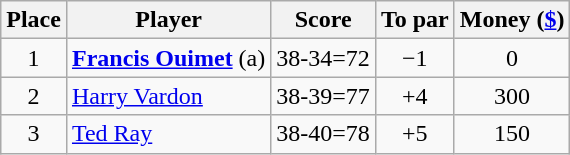<table class="wikitable">
<tr>
<th>Place</th>
<th>Player</th>
<th>Score</th>
<th>To par</th>
<th>Money (<a href='#'>$</a>)</th>
</tr>
<tr>
<td align=center>1</td>
<td> <strong><a href='#'>Francis Ouimet</a></strong> (a)</td>
<td align=center>38-34=72</td>
<td align=center>−1</td>
<td align=center>0</td>
</tr>
<tr>
<td align=center>2</td>
<td> <a href='#'>Harry Vardon</a></td>
<td align=center>38-39=77</td>
<td align=center>+4</td>
<td align=center>300</td>
</tr>
<tr>
<td align=center>3</td>
<td> <a href='#'>Ted Ray</a></td>
<td align=center>38-40=78</td>
<td align=center>+5</td>
<td align=center>150</td>
</tr>
</table>
